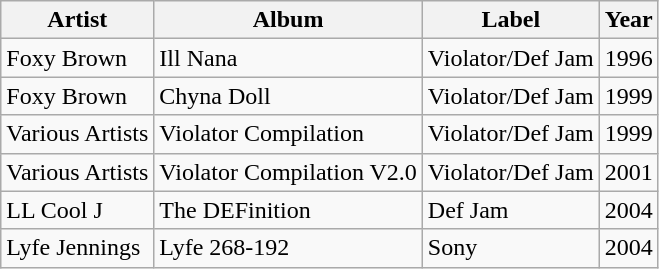<table class="wikitable">
<tr>
<th>Artist</th>
<th>Album</th>
<th>Label</th>
<th>Year</th>
</tr>
<tr>
<td>Foxy Brown</td>
<td>Ill Nana</td>
<td>Violator/Def Jam</td>
<td>1996</td>
</tr>
<tr>
<td>Foxy Brown</td>
<td>Chyna Doll</td>
<td>Violator/Def Jam</td>
<td>1999</td>
</tr>
<tr>
<td>Various Artists</td>
<td>Violator Compilation</td>
<td>Violator/Def Jam</td>
<td>1999</td>
</tr>
<tr>
<td>Various Artists</td>
<td>Violator Compilation V2.0</td>
<td>Violator/Def Jam</td>
<td>2001 </td>
</tr>
<tr>
<td>LL Cool J</td>
<td>The DEFinition</td>
<td>Def Jam</td>
<td>2004</td>
</tr>
<tr>
<td>Lyfe Jennings</td>
<td>Lyfe 268-192</td>
<td>Sony</td>
<td>2004</td>
</tr>
</table>
